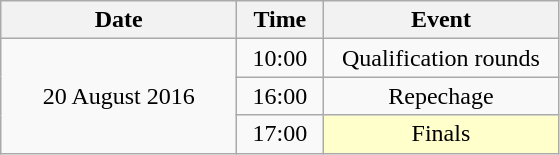<table class = "wikitable" style="text-align:center;">
<tr>
<th width=150>Date</th>
<th width=50>Time</th>
<th width=150>Event</th>
</tr>
<tr>
<td rowspan=3>20 August 2016</td>
<td>10:00</td>
<td>Qualification rounds</td>
</tr>
<tr>
<td>16:00</td>
<td>Repechage</td>
</tr>
<tr>
<td>17:00</td>
<td bgcolor=ffffcc>Finals</td>
</tr>
</table>
